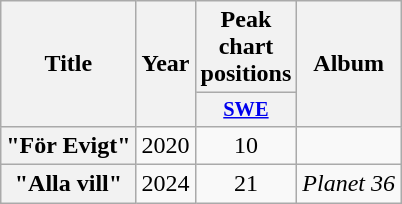<table class="wikitable plainrowheaders" style="text-align:center">
<tr>
<th rowspan="2" scope="col">Title</th>
<th rowspan="2" scope="col">Year</th>
<th colspan="1" scope="col">Peak chart positions</th>
<th rowspan="2" scope="col">Album</th>
</tr>
<tr>
<th scope="col" style="width:3em;font-size:85%;"><a href='#'>SWE</a></th>
</tr>
<tr>
<th scope="row">"För Evigt"<br></th>
<td>2020</td>
<td>10<br></td>
<td></td>
</tr>
<tr>
<th scope="row">"Alla vill"<br></th>
<td>2024</td>
<td>21</td>
<td><em>Planet 36</em></td>
</tr>
</table>
